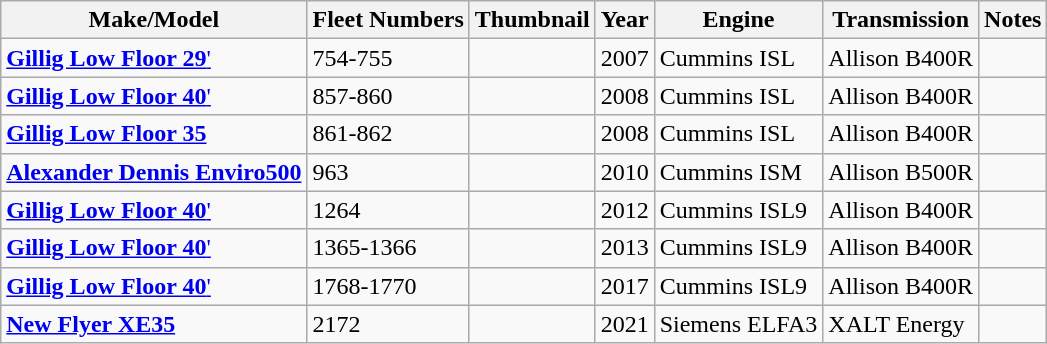<table class="wikitable">
<tr>
<th>Make/Model</th>
<th>Fleet Numbers</th>
<th>Thumbnail</th>
<th>Year</th>
<th>Engine</th>
<th>Transmission</th>
<th>Notes</th>
</tr>
<tr>
<td><a href='#'><strong>Gillig Low Floor 29</strong>'</a></td>
<td>754-755</td>
<td></td>
<td>2007</td>
<td>Cummins ISL</td>
<td>Allison B400R</td>
<td></td>
</tr>
<tr>
<td><a href='#'><strong>Gillig Low Floor 40</strong>'</a></td>
<td>857-860</td>
<td></td>
<td>2008</td>
<td>Cummins ISL</td>
<td>Allison B400R</td>
<td></td>
</tr>
<tr>
<td><a href='#'><strong>Gillig Low Floor 35</strong></a></td>
<td>861-862</td>
<td></td>
<td>2008</td>
<td>Cummins ISL</td>
<td>Allison B400R</td>
<td></td>
</tr>
<tr>
<td><strong><a href='#'>Alexander Dennis Enviro500</a></strong></td>
<td>963</td>
<td></td>
<td>2010</td>
<td>Cummins ISM</td>
<td>Allison B500R</td>
<td></td>
</tr>
<tr>
<td><a href='#'><strong>Gillig Low Floor 40</strong>'</a></td>
<td>1264</td>
<td></td>
<td>2012</td>
<td>Cummins ISL9</td>
<td>Allison B400R</td>
<td></td>
</tr>
<tr>
<td><a href='#'><strong>Gillig Low Floor 40</strong>'</a></td>
<td>1365-1366</td>
<td></td>
<td>2013</td>
<td>Cummins ISL9</td>
<td>Allison B400R</td>
<td></td>
</tr>
<tr>
<td><a href='#'><strong>Gillig Low Floor 40</strong>'</a></td>
<td>1768-1770</td>
<td></td>
<td>2017</td>
<td>Cummins ISL9</td>
<td>Allison B400R</td>
<td></td>
</tr>
<tr>
<td><strong><a href='#'>New Flyer XE35</a></strong></td>
<td>2172</td>
<td></td>
<td>2021</td>
<td>Siemens ELFA3</td>
<td>XALT Energy</td>
<td></td>
</tr>
</table>
